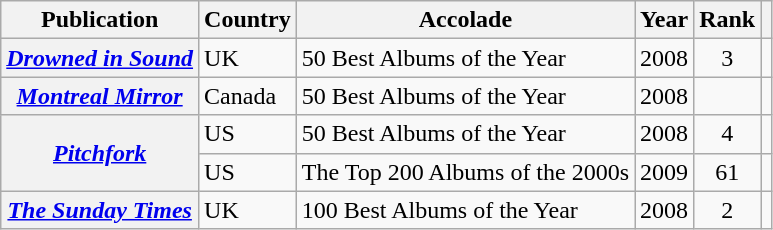<table class="wikitable plainrowheaders">
<tr>
<th>Publication</th>
<th>Country</th>
<th>Accolade</th>
<th>Year</th>
<th>Rank</th>
<th></th>
</tr>
<tr>
<th scope="row"><em><a href='#'>Drowned in Sound</a></em></th>
<td>UK</td>
<td>50 Best Albums of the Year</td>
<td>2008</td>
<td align="center">3</td>
<td align="center"></td>
</tr>
<tr>
<th scope="row"><em><a href='#'>Montreal Mirror</a></em></th>
<td>Canada</td>
<td>50 Best Albums of the Year</td>
<td>2008</td>
<td></td>
<td align="center"></td>
</tr>
<tr>
<th scope="row" rowspan="2"><em><a href='#'>Pitchfork</a></em></th>
<td>US</td>
<td>50 Best Albums of the Year</td>
<td>2008</td>
<td align="center">4</td>
<td align="center"></td>
</tr>
<tr>
<td>US</td>
<td>The Top 200 Albums of the 2000s</td>
<td>2009</td>
<td align="center">61</td>
<td align="center"></td>
</tr>
<tr>
<th scope="row"><em><a href='#'>The Sunday Times</a></em></th>
<td>UK</td>
<td>100 Best Albums of the Year</td>
<td>2008</td>
<td align="center">2</td>
<td align="center"></td>
</tr>
</table>
